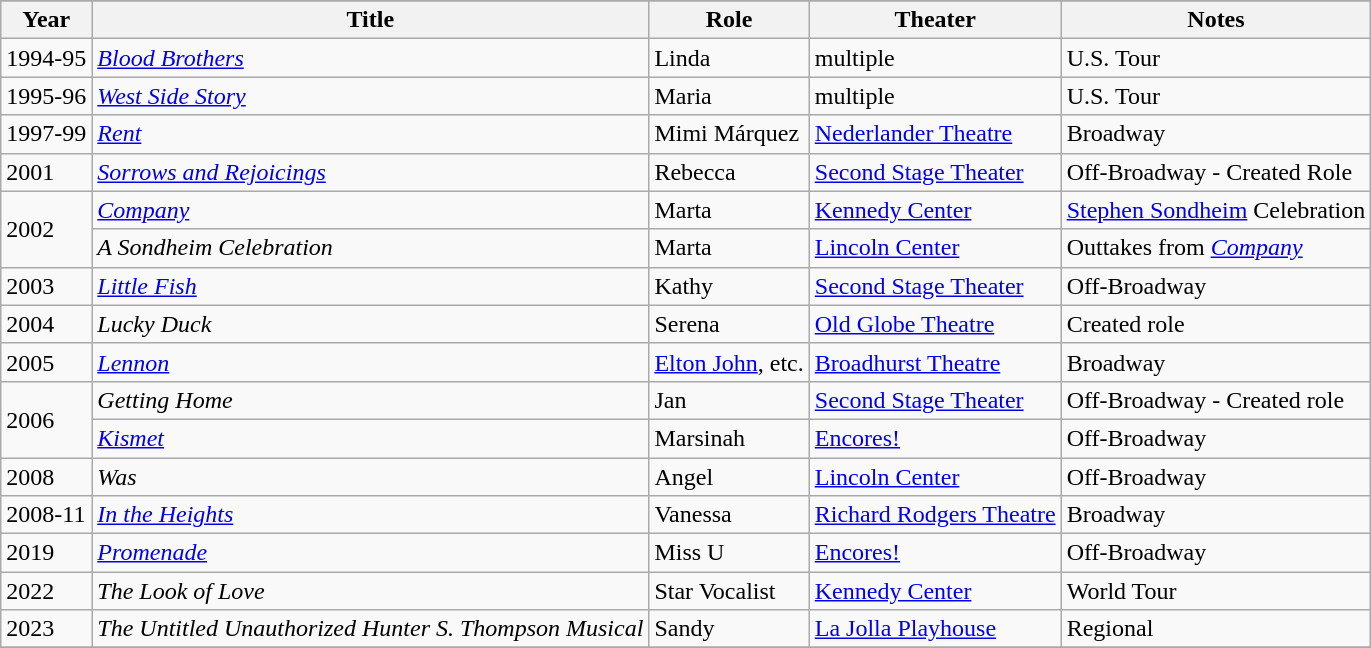<table class="wikitable sortable">
<tr valign=top>
</tr>
<tr>
<th>Year</th>
<th>Title</th>
<th>Role</th>
<th>Theater</th>
<th>Notes</th>
</tr>
<tr>
<td>1994-95</td>
<td><em><a href='#'>Blood Brothers</a></em></td>
<td>Linda</td>
<td>multiple</td>
<td>U.S. Tour</td>
</tr>
<tr>
<td>1995-96</td>
<td><em><a href='#'>West Side Story</a></em></td>
<td>Maria</td>
<td>multiple</td>
<td>U.S. Tour</td>
</tr>
<tr>
<td>1997-99</td>
<td><em><a href='#'>Rent</a></em></td>
<td>Mimi Márquez</td>
<td><a href='#'>Nederlander Theatre</a></td>
<td>Broadway</td>
</tr>
<tr>
<td>2001</td>
<td><em><a href='#'>Sorrows and Rejoicings</a></em></td>
<td>Rebecca</td>
<td><a href='#'>Second Stage Theater</a></td>
<td>Off-Broadway - Created Role</td>
</tr>
<tr>
<td rowspan=2>2002</td>
<td><em><a href='#'>Company</a></em></td>
<td>Marta</td>
<td><a href='#'>Kennedy Center</a></td>
<td><a href='#'>Stephen Sondheim</a> Celebration</td>
</tr>
<tr>
<td><em>A Sondheim Celebration</em></td>
<td>Marta</td>
<td><a href='#'>Lincoln Center</a></td>
<td>Outtakes from <em><a href='#'>Company</a></em></td>
</tr>
<tr>
<td>2003</td>
<td><em><a href='#'>Little Fish</a></em></td>
<td>Kathy</td>
<td><a href='#'>Second Stage Theater</a></td>
<td>Off-Broadway</td>
</tr>
<tr>
<td>2004</td>
<td><em>Lucky Duck</em></td>
<td>Serena</td>
<td><a href='#'>Old Globe Theatre</a></td>
<td>Created role</td>
</tr>
<tr>
<td>2005</td>
<td><em><a href='#'>Lennon</a></em></td>
<td><a href='#'>Elton John</a>, etc.</td>
<td><a href='#'>Broadhurst Theatre</a></td>
<td>Broadway</td>
</tr>
<tr>
<td rowspan=2>2006</td>
<td><em>Getting Home</em></td>
<td>Jan</td>
<td><a href='#'>Second Stage Theater</a></td>
<td>Off-Broadway - Created role</td>
</tr>
<tr>
<td><em><a href='#'>Kismet</a></em></td>
<td>Marsinah</td>
<td><a href='#'>Encores!</a></td>
<td>Off-Broadway</td>
</tr>
<tr>
<td>2008</td>
<td><em>Was</em></td>
<td>Angel</td>
<td><a href='#'>Lincoln Center</a></td>
<td>Off-Broadway</td>
</tr>
<tr>
<td>2008-11</td>
<td><em><a href='#'>In the Heights</a></em></td>
<td>Vanessa</td>
<td><a href='#'>Richard Rodgers Theatre</a></td>
<td>Broadway</td>
</tr>
<tr>
<td>2019</td>
<td><em><a href='#'>Promenade</a></em></td>
<td>Miss U</td>
<td><a href='#'>Encores!</a></td>
<td>Off-Broadway</td>
</tr>
<tr>
<td>2022</td>
<td><em>The Look of Love</em></td>
<td>Star Vocalist</td>
<td><a href='#'>Kennedy Center</a></td>
<td>World Tour</td>
</tr>
<tr>
<td>2023</td>
<td><em>The Untitled Unauthorized Hunter S. Thompson Musical</em></td>
<td>Sandy</td>
<td><a href='#'>La Jolla Playhouse</a></td>
<td>Regional</td>
</tr>
<tr>
</tr>
</table>
